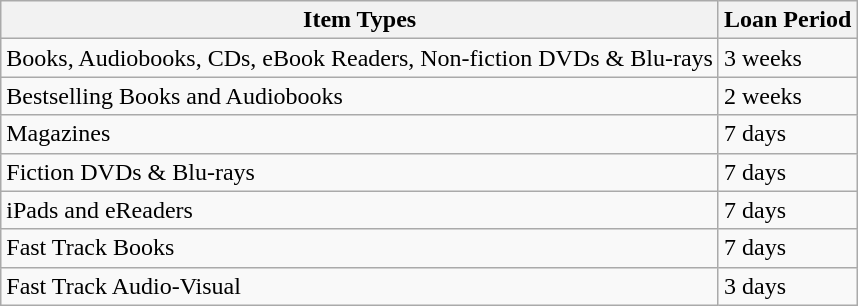<table class="wikitable">
<tr>
<th>Item Types</th>
<th>Loan Period</th>
</tr>
<tr>
<td>Books, Audiobooks, CDs, eBook Readers, Non-fiction DVDs & Blu-rays</td>
<td>3 weeks</td>
</tr>
<tr>
<td>Bestselling Books and Audiobooks</td>
<td>2 weeks</td>
</tr>
<tr>
<td>Magazines</td>
<td>7 days</td>
</tr>
<tr>
<td>Fiction DVDs & Blu-rays</td>
<td>7 days</td>
</tr>
<tr>
<td>iPads and eReaders</td>
<td>7 days</td>
</tr>
<tr>
<td>Fast Track Books</td>
<td>7 days</td>
</tr>
<tr>
<td>Fast Track Audio-Visual</td>
<td>3 days</td>
</tr>
</table>
